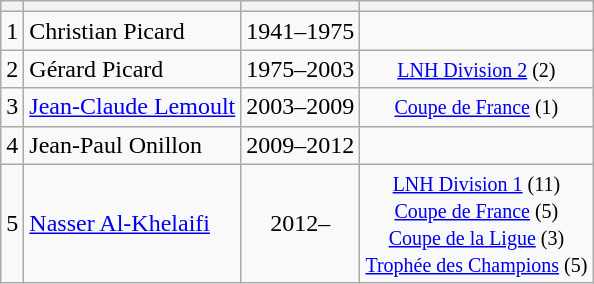<table class="wikitable plainrowheaders sortable" style="text-align:center">
<tr>
<th></th>
<th></th>
<th></th>
<th></th>
</tr>
<tr>
<td>1</td>
<td align="left"> Christian Picard</td>
<td>1941–1975</td>
<td align=center></td>
</tr>
<tr>
<td>2</td>
<td align="left"> Gérard Picard</td>
<td>1975–2003</td>
<td align=center><small><a href='#'>LNH Division 2</a> (2)</small></td>
</tr>
<tr>
<td>3</td>
<td align="left"> <a href='#'>Jean-Claude Lemoult</a></td>
<td>2003–2009</td>
<td align=center><small><a href='#'>Coupe de France</a> (1)</small></td>
</tr>
<tr>
<td>4</td>
<td align="left"> Jean-Paul Onillon</td>
<td>2009–2012</td>
<td align=center></td>
</tr>
<tr>
<td>5</td>
<td align="left"> <a href='#'>Nasser Al-Khelaifi</a></td>
<td>2012–</td>
<td align=center><small><a href='#'>LNH Division 1</a> (11)<br><a href='#'>Coupe de France</a> (5)<br><a href='#'>Coupe de la Ligue</a> (3)<br><a href='#'>Trophée des Champions</a> (5)</small></td>
</tr>
</table>
